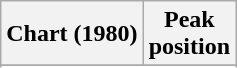<table class="wikitable">
<tr>
<th>Chart (1980)</th>
<th>Peak<br>position</th>
</tr>
<tr>
</tr>
<tr>
</tr>
</table>
